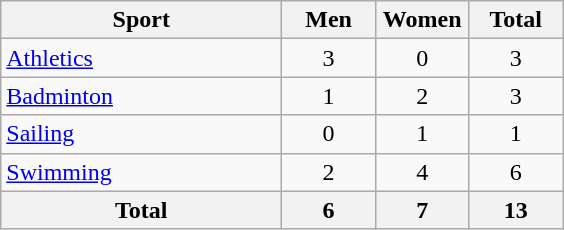<table class="wikitable sortable" style="text-align:center;">
<tr>
<th width=180>Sport</th>
<th width=55>Men</th>
<th width=55>Women</th>
<th width=55>Total</th>
</tr>
<tr>
<td align=left><a href='#'>Athletics</a></td>
<td>3</td>
<td>0</td>
<td>3</td>
</tr>
<tr>
<td align=left><a href='#'>Badminton</a></td>
<td>1</td>
<td>2</td>
<td>3</td>
</tr>
<tr>
<td align=left><a href='#'>Sailing</a></td>
<td>0</td>
<td>1</td>
<td>1</td>
</tr>
<tr>
<td align=left><a href='#'>Swimming</a></td>
<td>2</td>
<td>4</td>
<td>6</td>
</tr>
<tr>
<th>Total</th>
<th>6</th>
<th>7</th>
<th>13</th>
</tr>
</table>
